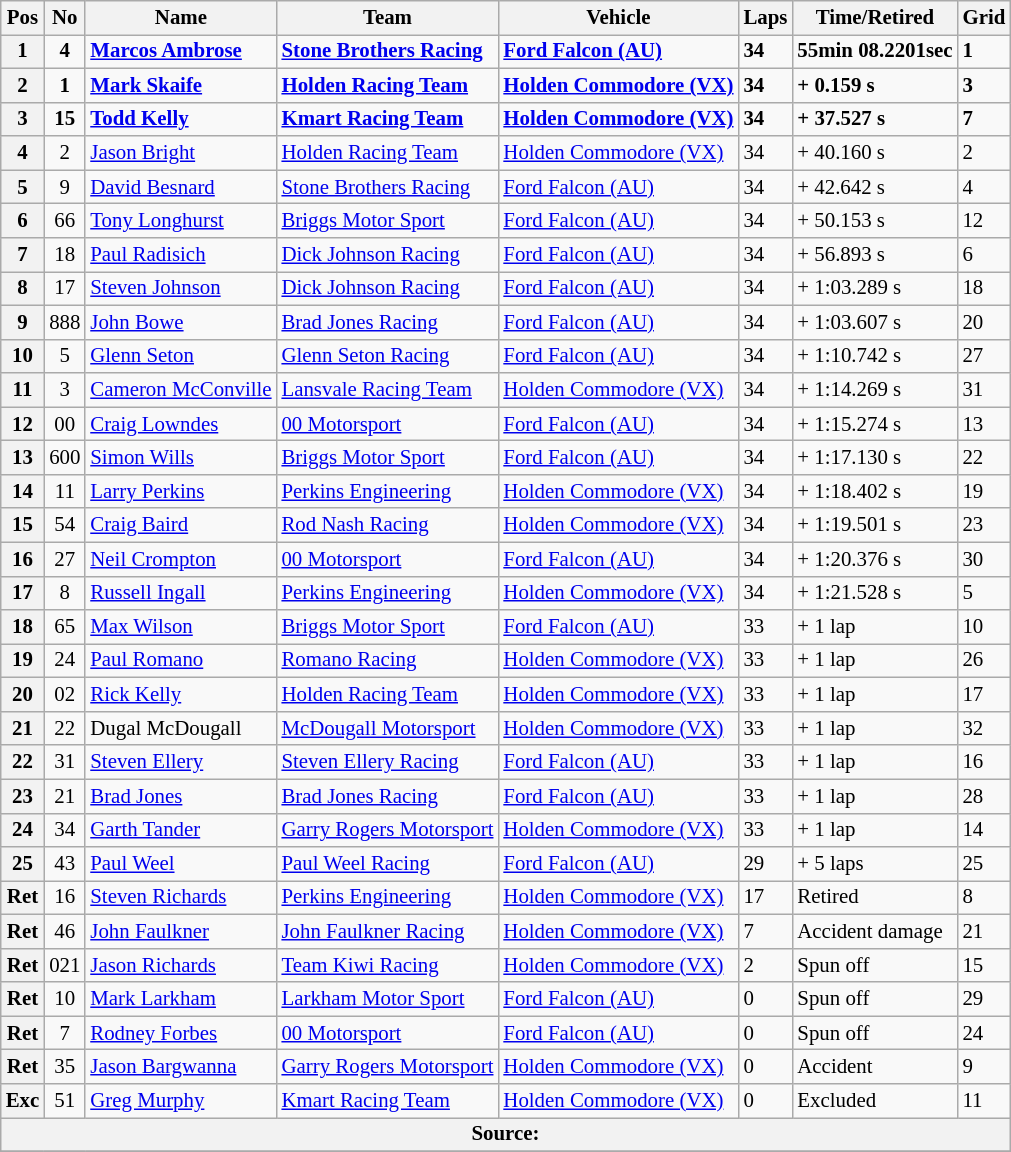<table class="wikitable" style="font-size: 87%;">
<tr>
<th>Pos</th>
<th>No</th>
<th>Name</th>
<th>Team</th>
<th>Vehicle</th>
<th>Laps</th>
<th>Time/Retired</th>
<th>Grid</th>
</tr>
<tr>
<th>1</th>
<td align=center><strong>4</strong></td>
<td> <strong><a href='#'>Marcos Ambrose</a></strong></td>
<td><strong><a href='#'>Stone Brothers Racing</a></strong></td>
<td><strong><a href='#'>Ford Falcon (AU)</a></strong></td>
<td><strong>34</strong></td>
<td><strong>55min 08.2201sec</strong></td>
<td><strong>1</strong></td>
</tr>
<tr>
<th>2</th>
<td align=center><strong>1</strong></td>
<td> <strong><a href='#'>Mark Skaife</a></strong></td>
<td><strong><a href='#'>Holden Racing Team</a></strong></td>
<td><strong><a href='#'>Holden Commodore (VX)</a></strong></td>
<td><strong>34</strong></td>
<td><strong>+ 0.159 s</strong></td>
<td><strong>3</strong></td>
</tr>
<tr>
<th>3</th>
<td align=center><strong>15</strong></td>
<td> <strong><a href='#'>Todd Kelly</a></strong></td>
<td><strong><a href='#'>Kmart Racing Team</a></strong></td>
<td><strong><a href='#'>Holden Commodore (VX)</a></strong></td>
<td><strong>34</strong></td>
<td><strong>+ 37.527 s</strong></td>
<td><strong>7</strong></td>
</tr>
<tr>
<th>4</th>
<td align=center>2</td>
<td> <a href='#'>Jason Bright</a></td>
<td><a href='#'>Holden Racing Team</a></td>
<td><a href='#'>Holden Commodore (VX)</a></td>
<td>34</td>
<td>+ 40.160 s</td>
<td>2</td>
</tr>
<tr>
<th>5</th>
<td align=center>9</td>
<td> <a href='#'>David Besnard</a></td>
<td><a href='#'>Stone Brothers Racing</a></td>
<td><a href='#'>Ford Falcon (AU)</a></td>
<td>34</td>
<td>+ 42.642 s</td>
<td>4</td>
</tr>
<tr>
<th>6</th>
<td align=center>66</td>
<td> <a href='#'>Tony Longhurst</a></td>
<td><a href='#'>Briggs Motor Sport</a></td>
<td><a href='#'>Ford Falcon (AU)</a></td>
<td>34</td>
<td>+ 50.153 s</td>
<td>12</td>
</tr>
<tr>
<th>7</th>
<td align=center>18</td>
<td> <a href='#'>Paul Radisich</a></td>
<td><a href='#'>Dick Johnson Racing</a></td>
<td><a href='#'>Ford Falcon (AU)</a></td>
<td>34</td>
<td>+ 56.893 s</td>
<td>6</td>
</tr>
<tr>
<th>8</th>
<td align=center>17</td>
<td> <a href='#'>Steven Johnson</a></td>
<td><a href='#'>Dick Johnson Racing</a></td>
<td><a href='#'>Ford Falcon (AU)</a></td>
<td>34</td>
<td>+ 1:03.289 s</td>
<td>18</td>
</tr>
<tr>
<th>9</th>
<td align=center>888</td>
<td> <a href='#'>John Bowe</a></td>
<td><a href='#'>Brad Jones Racing</a></td>
<td><a href='#'>Ford Falcon (AU)</a></td>
<td>34</td>
<td>+ 1:03.607 s</td>
<td>20</td>
</tr>
<tr>
<th>10</th>
<td align=center>5</td>
<td> <a href='#'>Glenn Seton</a></td>
<td><a href='#'>Glenn Seton Racing</a></td>
<td><a href='#'>Ford Falcon (AU)</a></td>
<td>34</td>
<td>+ 1:10.742 s</td>
<td>27</td>
</tr>
<tr>
<th>11</th>
<td align=center>3</td>
<td> <a href='#'>Cameron McConville</a></td>
<td><a href='#'>Lansvale Racing Team</a></td>
<td><a href='#'>Holden Commodore (VX)</a></td>
<td>34</td>
<td>+ 1:14.269 s</td>
<td>31</td>
</tr>
<tr>
<th>12</th>
<td align=center>00</td>
<td> <a href='#'>Craig Lowndes</a></td>
<td><a href='#'>00 Motorsport</a></td>
<td><a href='#'>Ford Falcon (AU)</a></td>
<td>34</td>
<td>+ 1:15.274 s</td>
<td>13</td>
</tr>
<tr>
<th>13</th>
<td align=center>600</td>
<td> <a href='#'>Simon Wills</a></td>
<td><a href='#'>Briggs Motor Sport</a></td>
<td><a href='#'>Ford Falcon (AU)</a></td>
<td>34</td>
<td>+ 1:17.130 s</td>
<td>22</td>
</tr>
<tr>
<th>14</th>
<td align=center>11</td>
<td> <a href='#'>Larry Perkins</a></td>
<td><a href='#'>Perkins Engineering</a></td>
<td><a href='#'>Holden Commodore (VX)</a></td>
<td>34</td>
<td>+ 1:18.402 s</td>
<td>19</td>
</tr>
<tr>
<th>15</th>
<td align=center>54</td>
<td> <a href='#'>Craig Baird</a></td>
<td><a href='#'>Rod Nash Racing</a></td>
<td><a href='#'>Holden Commodore (VX)</a></td>
<td>34</td>
<td>+ 1:19.501 s</td>
<td>23</td>
</tr>
<tr>
<th>16</th>
<td align=center>27</td>
<td> <a href='#'>Neil Crompton</a></td>
<td><a href='#'>00 Motorsport</a></td>
<td><a href='#'>Ford Falcon (AU)</a></td>
<td>34</td>
<td>+ 1:20.376 s</td>
<td>30</td>
</tr>
<tr>
<th>17</th>
<td align=center>8</td>
<td> <a href='#'>Russell Ingall</a></td>
<td><a href='#'>Perkins Engineering</a></td>
<td><a href='#'>Holden Commodore (VX)</a></td>
<td>34</td>
<td>+ 1:21.528 s</td>
<td>5</td>
</tr>
<tr>
<th>18</th>
<td align=center>65</td>
<td> <a href='#'>Max Wilson</a></td>
<td><a href='#'>Briggs Motor Sport</a></td>
<td><a href='#'>Ford Falcon (AU)</a></td>
<td>33</td>
<td>+ 1 lap</td>
<td>10</td>
</tr>
<tr>
<th>19</th>
<td align=center>24</td>
<td> <a href='#'>Paul Romano</a></td>
<td><a href='#'>Romano Racing</a></td>
<td><a href='#'>Holden Commodore (VX)</a></td>
<td>33</td>
<td>+ 1 lap</td>
<td>26</td>
</tr>
<tr>
<th>20</th>
<td align=center>02</td>
<td> <a href='#'>Rick Kelly</a></td>
<td><a href='#'>Holden Racing Team</a></td>
<td><a href='#'>Holden Commodore (VX)</a></td>
<td>33</td>
<td>+ 1 lap</td>
<td>17</td>
</tr>
<tr>
<th>21</th>
<td align=center>22</td>
<td> Dugal McDougall</td>
<td><a href='#'>McDougall Motorsport</a></td>
<td><a href='#'>Holden Commodore (VX)</a></td>
<td>33</td>
<td>+ 1 lap</td>
<td>32</td>
</tr>
<tr>
<th>22</th>
<td align=center>31</td>
<td> <a href='#'>Steven Ellery</a></td>
<td><a href='#'>Steven Ellery Racing</a></td>
<td><a href='#'>Ford Falcon (AU)</a></td>
<td>33</td>
<td>+ 1 lap</td>
<td>16</td>
</tr>
<tr>
<th>23</th>
<td align=center>21</td>
<td> <a href='#'>Brad Jones</a></td>
<td><a href='#'>Brad Jones Racing</a></td>
<td><a href='#'>Ford Falcon (AU)</a></td>
<td>33</td>
<td>+ 1 lap</td>
<td>28</td>
</tr>
<tr>
<th>24</th>
<td align=center>34</td>
<td> <a href='#'>Garth Tander</a></td>
<td><a href='#'>Garry Rogers Motorsport</a></td>
<td><a href='#'>Holden Commodore (VX)</a></td>
<td>33</td>
<td>+ 1 lap</td>
<td>14</td>
</tr>
<tr>
<th>25</th>
<td align=center>43</td>
<td> <a href='#'>Paul Weel</a></td>
<td><a href='#'>Paul Weel Racing</a></td>
<td><a href='#'>Ford Falcon (AU)</a></td>
<td>29</td>
<td>+ 5 laps</td>
<td>25</td>
</tr>
<tr>
<th>Ret</th>
<td align=center>16</td>
<td> <a href='#'>Steven Richards</a></td>
<td><a href='#'>Perkins Engineering</a></td>
<td><a href='#'>Holden Commodore (VX)</a></td>
<td>17</td>
<td>Retired</td>
<td>8</td>
</tr>
<tr>
<th>Ret</th>
<td align=center>46</td>
<td> <a href='#'>John Faulkner</a></td>
<td><a href='#'>John Faulkner Racing</a></td>
<td><a href='#'>Holden Commodore (VX)</a></td>
<td>7</td>
<td>Accident damage</td>
<td>21</td>
</tr>
<tr>
<th>Ret</th>
<td align=center>021</td>
<td> <a href='#'>Jason Richards</a></td>
<td><a href='#'>Team Kiwi Racing</a></td>
<td><a href='#'>Holden Commodore (VX)</a></td>
<td>2</td>
<td>Spun off</td>
<td>15</td>
</tr>
<tr>
<th>Ret</th>
<td align=center>10</td>
<td> <a href='#'>Mark Larkham</a></td>
<td><a href='#'>Larkham Motor Sport</a></td>
<td><a href='#'>Ford Falcon (AU)</a></td>
<td>0</td>
<td>Spun off</td>
<td>29</td>
</tr>
<tr>
<th>Ret</th>
<td align=center>7</td>
<td> <a href='#'>Rodney Forbes</a></td>
<td><a href='#'>00 Motorsport</a></td>
<td><a href='#'>Ford Falcon (AU)</a></td>
<td>0</td>
<td>Spun off</td>
<td>24</td>
</tr>
<tr>
<th>Ret</th>
<td align=center>35</td>
<td> <a href='#'>Jason Bargwanna</a></td>
<td><a href='#'>Garry Rogers Motorsport</a></td>
<td><a href='#'>Holden Commodore (VX)</a></td>
<td>0</td>
<td>Accident</td>
<td>9</td>
</tr>
<tr>
<th>Exc</th>
<td align=center>51</td>
<td> <a href='#'>Greg Murphy</a></td>
<td><a href='#'>Kmart Racing Team</a></td>
<td><a href='#'>Holden Commodore (VX)</a></td>
<td>0</td>
<td>Excluded</td>
<td>11</td>
</tr>
<tr>
<th colspan=8>Source:</th>
</tr>
<tr>
</tr>
</table>
